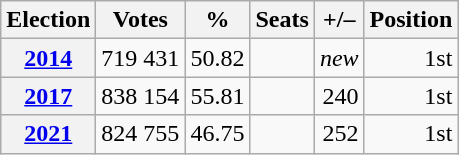<table class="wikitable" style="text-align: right;">
<tr>
<th>Election</th>
<th>Votes</th>
<th>%</th>
<th>Seats</th>
<th>+/–</th>
<th>Position</th>
</tr>
<tr>
<th><a href='#'>2014</a></th>
<td>719 431</td>
<td>50.82</td>
<td></td>
<td><em>new</em></td>
<td>1st</td>
</tr>
<tr>
<th><a href='#'>2017</a></th>
<td>838 154</td>
<td>55.81</td>
<td></td>
<td> 240</td>
<td> 1st</td>
</tr>
<tr>
<th><a href='#'>2021</a></th>
<td>824 755</td>
<td>46.75</td>
<td></td>
<td> 252</td>
<td> 1st</td>
</tr>
</table>
